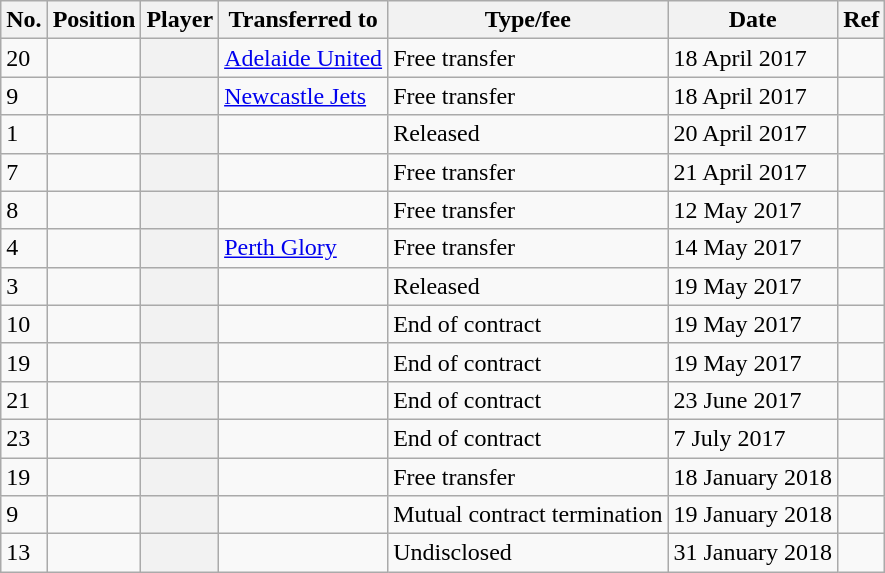<table class="wikitable plainrowheaders sortable" style="text-align:center; text-align:left">
<tr>
<th scope="col">No.</th>
<th scope="col">Position</th>
<th scope="col">Player</th>
<th scope="col">Transferred to</th>
<th scope="col">Type/fee</th>
<th scope="col">Date</th>
<th scope="col" class="unsortable">Ref</th>
</tr>
<tr>
<td>20</td>
<td></td>
<th scope="row"></th>
<td><a href='#'>Adelaide United</a></td>
<td>Free transfer</td>
<td>18 April 2017</td>
<td></td>
</tr>
<tr>
<td>9</td>
<td></td>
<th scope="row"></th>
<td><a href='#'>Newcastle Jets</a></td>
<td>Free transfer</td>
<td>18 April 2017</td>
<td></td>
</tr>
<tr>
<td>1</td>
<td></td>
<th scope="row"></th>
<td></td>
<td>Released</td>
<td>20 April 2017</td>
<td></td>
</tr>
<tr>
<td>7</td>
<td></td>
<th scope="row"></th>
<td></td>
<td>Free transfer</td>
<td>21 April 2017</td>
<td></td>
</tr>
<tr>
<td>8</td>
<td></td>
<th scope="row"></th>
<td></td>
<td>Free transfer</td>
<td>12 May 2017</td>
<td></td>
</tr>
<tr>
<td>4</td>
<td></td>
<th scope="row"></th>
<td><a href='#'>Perth Glory</a></td>
<td>Free transfer</td>
<td>14 May 2017</td>
<td></td>
</tr>
<tr>
<td>3</td>
<td></td>
<th scope="row"></th>
<td></td>
<td>Released</td>
<td>19 May 2017</td>
<td></td>
</tr>
<tr>
<td>10</td>
<td></td>
<th scope="row"></th>
<td></td>
<td>End of contract</td>
<td>19 May 2017</td>
<td></td>
</tr>
<tr>
<td>19</td>
<td></td>
<th scope="row"></th>
<td></td>
<td>End of contract</td>
<td>19 May 2017</td>
<td></td>
</tr>
<tr>
<td>21</td>
<td></td>
<th scope="row"></th>
<td></td>
<td>End of contract</td>
<td>23 June 2017</td>
<td></td>
</tr>
<tr>
<td>23</td>
<td></td>
<th scope="row"></th>
<td></td>
<td>End of contract</td>
<td>7 July 2017</td>
<td></td>
</tr>
<tr>
<td>19</td>
<td></td>
<th scope="row"></th>
<td></td>
<td>Free transfer</td>
<td>18 January 2018</td>
<td></td>
</tr>
<tr>
<td>9</td>
<td></td>
<th scope="row"></th>
<td></td>
<td>Mutual contract termination</td>
<td>19 January 2018</td>
<td></td>
</tr>
<tr>
<td>13</td>
<td></td>
<th scope="row"></th>
<td></td>
<td>Undisclosed</td>
<td>31 January 2018</td>
<td></td>
</tr>
</table>
